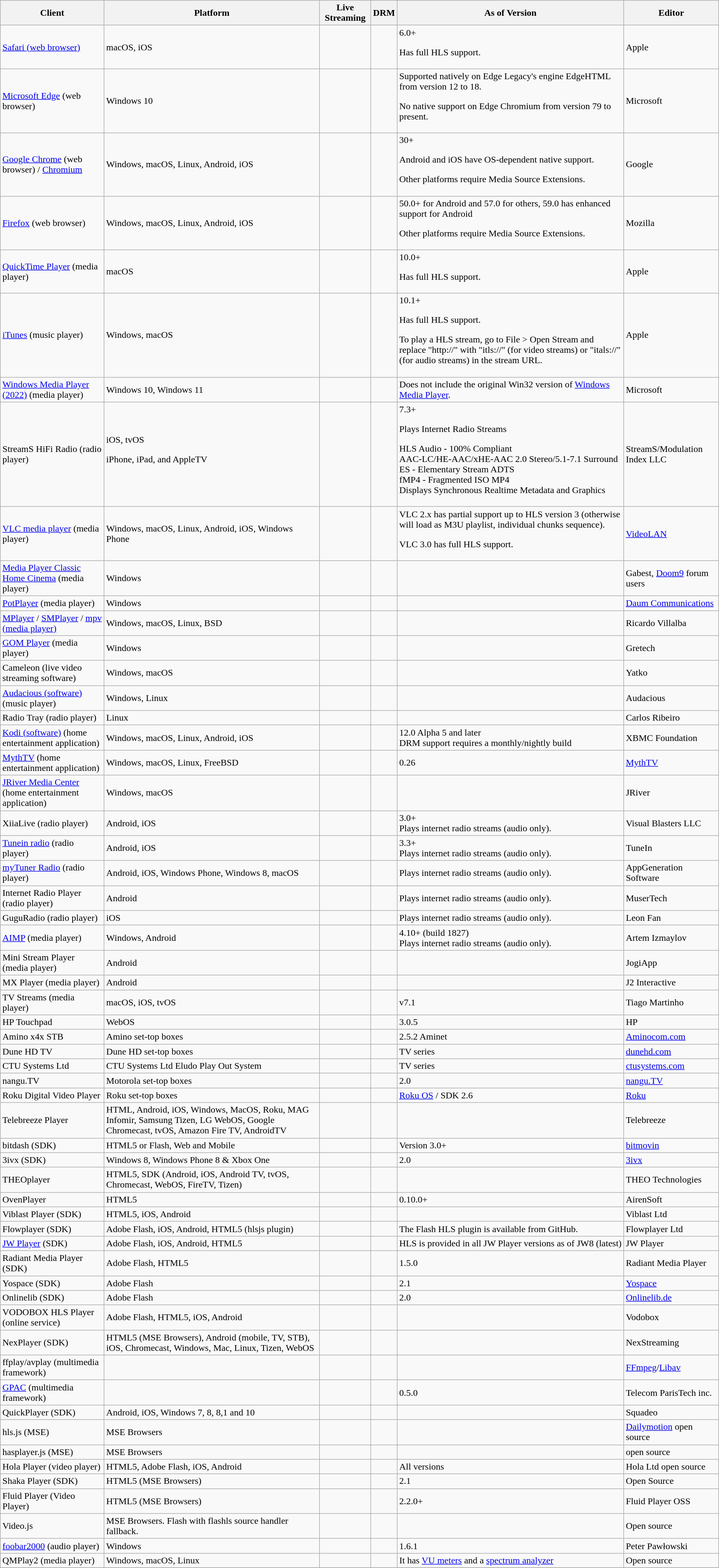<table class="wikitable sortable">
<tr>
<th>Client</th>
<th>Platform</th>
<th>Live Streaming</th>
<th>DRM</th>
<th>As of Version</th>
<th>Editor</th>
</tr>
<tr>
<td><a href='#'>Safari (web browser)</a></td>
<td>macOS, iOS</td>
<td></td>
<td></td>
<td>6.0+ <p> Has full HLS support.</p></td>
<td>Apple</td>
</tr>
<tr>
<td><a href='#'>Microsoft Edge</a> (web browser)</td>
<td>Windows 10</td>
<td></td>
<td></td>
<td>Supported natively on Edge Legacy's engine EdgeHTML from version 12 to 18. <p> No native support on Edge Chromium from version 79 to present.</p></td>
<td>Microsoft</td>
</tr>
<tr>
<td><a href='#'>Google Chrome</a> (web browser) / <a href='#'>Chromium</a></td>
<td>Windows, macOS, Linux, Android, iOS</td>
<td></td>
<td></td>
<td>30+ <p> Android and iOS have OS-dependent native support.</p> <p> Other platforms require Media Source Extensions. </p></td>
<td>Google</td>
</tr>
<tr>
<td><a href='#'>Firefox</a> (web browser)</td>
<td>Windows, macOS, Linux, Android, iOS</td>
<td></td>
<td></td>
<td>50.0+ for Android and 57.0 for others, 59.0 has enhanced support for Android <p> Other platforms require Media Source Extensions.</p></td>
<td>Mozilla</td>
</tr>
<tr>
<td><a href='#'>QuickTime Player</a> (media player)</td>
<td>macOS</td>
<td></td>
<td></td>
<td>10.0+ <p> Has full HLS support. </p></td>
<td>Apple</td>
</tr>
<tr>
<td><a href='#'>iTunes</a> (music player)</td>
<td>Windows, macOS</td>
<td></td>
<td></td>
<td>10.1+ <p> Has full HLS support. </p><p> To play a HLS stream, go to File > Open Stream and replace "http://" with "itls://" (for video streams) or "itals://" (for audio streams) in the stream URL.</p></td>
<td>Apple</td>
</tr>
<tr>
<td><a href='#'>Windows Media Player (2022)</a> (media player)</td>
<td>Windows 10, Windows 11</td>
<td></td>
<td></td>
<td>Does not include the original Win32 version of <a href='#'>Windows Media Player</a>.</td>
<td>Microsoft</td>
</tr>
<tr>
<td>StreamS HiFi Radio (radio player)</td>
<td>iOS, tvOS <p>iPhone, iPad, and AppleTV </p></td>
<td></td>
<td></td>
<td>7.3+ <p> Plays Internet Radio Streams </p><p> HLS Audio - 100% Compliant <br> AAC-LC/HE-AAC/xHE-AAC 2.0 Stereo/5.1-7.1 Surround <br> ES - Elementary Stream ADTS <br> fMP4 - Fragmented ISO MP4 <br> Displays Synchronous Realtime Metadata and Graphics </p></td>
<td>StreamS/Modulation Index LLC</td>
</tr>
<tr>
<td><a href='#'>VLC media player</a> (media player)</td>
<td>Windows, macOS, Linux, Android, iOS, Windows Phone</td>
<td></td>
<td></td>
<td>VLC 2.x has partial support up to HLS version 3 (otherwise will load as M3U playlist, individual chunks sequence).<p>VLC 3.0 has full HLS support.</p></td>
<td><a href='#'>VideoLAN</a></td>
</tr>
<tr>
<td><a href='#'>Media Player Classic Home Cinema</a> (media player)</td>
<td>Windows</td>
<td></td>
<td></td>
<td></td>
<td>Gabest, <a href='#'>Doom9</a> forum users</td>
</tr>
<tr>
<td><a href='#'>PotPlayer</a> (media player)</td>
<td>Windows</td>
<td></td>
<td></td>
<td></td>
<td><a href='#'>Daum Communications</a></td>
</tr>
<tr>
<td><a href='#'>MPlayer</a> / <a href='#'>SMPlayer</a> / <a href='#'>mpv (media player)</a></td>
<td>Windows, macOS, Linux, BSD</td>
<td></td>
<td></td>
<td></td>
<td>Ricardo Villalba</td>
</tr>
<tr>
<td><a href='#'>GOM Player</a> (media player)</td>
<td>Windows</td>
<td></td>
<td></td>
<td></td>
<td>Gretech</td>
</tr>
<tr>
<td>Cameleon (live video streaming software)</td>
<td>Windows, macOS</td>
<td></td>
<td></td>
<td></td>
<td>Yatko</td>
</tr>
<tr>
<td><a href='#'>Audacious (software)</a> (music player)</td>
<td>Windows, Linux</td>
<td></td>
<td></td>
<td></td>
<td>Audacious</td>
</tr>
<tr>
<td>Radio Tray (radio player)</td>
<td>Linux</td>
<td></td>
<td></td>
<td></td>
<td>Carlos Ribeiro</td>
</tr>
<tr>
<td><a href='#'>Kodi (software)</a> (home entertainment application)</td>
<td>Windows, macOS, Linux, Android, iOS</td>
<td></td>
<td></td>
<td>12.0 Alpha 5 and later <br> DRM support requires a monthly/nightly build</td>
<td>XBMC Foundation</td>
</tr>
<tr>
<td><a href='#'>MythTV</a> (home entertainment application)</td>
<td>Windows, macOS, Linux, FreeBSD</td>
<td></td>
<td></td>
<td>0.26</td>
<td><a href='#'>MythTV</a></td>
</tr>
<tr>
<td><a href='#'>JRiver Media Center</a> (home entertainment application)</td>
<td>Windows, macOS</td>
<td></td>
<td></td>
<td></td>
<td>JRiver</td>
</tr>
<tr>
<td>XiiaLive (radio player)</td>
<td>Android, iOS</td>
<td></td>
<td></td>
<td>3.0+ <br> Plays internet radio streams (audio only).</td>
<td>Visual Blasters LLC</td>
</tr>
<tr>
<td><a href='#'>Tunein radio</a> (radio player)</td>
<td>Android, iOS</td>
<td></td>
<td></td>
<td>3.3+ <br> Plays internet radio streams (audio only).</td>
<td>TuneIn</td>
</tr>
<tr>
<td><a href='#'>myTuner Radio</a> (radio player)</td>
<td>Android, iOS, Windows Phone, Windows 8, macOS</td>
<td></td>
<td></td>
<td>Plays internet radio streams (audio only).</td>
<td>AppGeneration Software</td>
</tr>
<tr>
<td>Internet Radio Player (radio player)</td>
<td>Android</td>
<td></td>
<td></td>
<td>Plays internet radio streams (audio only).</td>
<td>MuserTech</td>
</tr>
<tr>
<td>GuguRadio (radio player)</td>
<td>iOS</td>
<td></td>
<td></td>
<td>Plays internet radio streams (audio only).</td>
<td>Leon Fan</td>
</tr>
<tr>
<td><a href='#'>AIMP</a> (media player)</td>
<td>Windows, Android</td>
<td></td>
<td></td>
<td>4.10+ (build 1827)<br>Plays internet radio streams (audio only).</td>
<td>Artem Izmaylov</td>
</tr>
<tr>
<td>Mini Stream Player (media player)</td>
<td>Android</td>
<td></td>
<td></td>
<td></td>
<td>JogiApp</td>
</tr>
<tr>
<td>MX Player (media player)</td>
<td>Android</td>
<td></td>
<td></td>
<td></td>
<td>J2 Interactive</td>
</tr>
<tr>
<td>TV Streams (media player)</td>
<td>macOS, iOS, tvOS</td>
<td></td>
<td></td>
<td>v7.1</td>
<td>Tiago Martinho</td>
</tr>
<tr>
<td>HP Touchpad</td>
<td>WebOS</td>
<td></td>
<td></td>
<td>3.0.5</td>
<td>HP</td>
</tr>
<tr>
<td>Amino x4x STB</td>
<td>Amino set-top boxes</td>
<td></td>
<td></td>
<td>2.5.2 Aminet</td>
<td><a href='#'>Aminocom.com</a></td>
</tr>
<tr>
<td>Dune HD TV</td>
<td>Dune HD set-top boxes</td>
<td></td>
<td></td>
<td>TV series</td>
<td><a href='#'>dunehd.com</a></td>
</tr>
<tr>
<td>CTU Systems Ltd</td>
<td>CTU Systems Ltd Eludo Play Out System</td>
<td></td>
<td></td>
<td>TV series</td>
<td><a href='#'>ctusystems.com</a></td>
</tr>
<tr>
<td>nangu.TV</td>
<td>Motorola set-top boxes</td>
<td></td>
<td></td>
<td>2.0</td>
<td><a href='#'>nangu.TV</a></td>
</tr>
<tr>
<td>Roku Digital Video Player</td>
<td>Roku set-top boxes</td>
<td></td>
<td></td>
<td><a href='#'>Roku OS</a> / SDK 2.6</td>
<td><a href='#'>Roku</a></td>
</tr>
<tr>
<td>Telebreeze Player</td>
<td>HTML, Android, iOS, Windows, MacOS, Roku, MAG Infomir, Samsung Tizen, LG WebOS, Google Chromecast, tvOS, Amazon Fire TV, AndroidTV</td>
<td></td>
<td></td>
<td></td>
<td>Telebreeze</td>
</tr>
<tr>
<td>bitdash (SDK)</td>
<td>HTML5 or Flash, Web and Mobile</td>
<td></td>
<td></td>
<td>Version 3.0+</td>
<td><a href='#'>bitmovin</a></td>
</tr>
<tr>
<td>3ivx (SDK)</td>
<td>Windows 8, Windows Phone 8 & Xbox One</td>
<td></td>
<td></td>
<td>2.0</td>
<td><a href='#'>3ivx</a></td>
</tr>
<tr>
<td>THEOplayer</td>
<td>HTML5, SDK (Android, iOS, Android TV, tvOS, Chromecast, WebOS, FireTV, Tizen)</td>
<td></td>
<td></td>
<td></td>
<td>THEO Technologies</td>
</tr>
<tr>
<td>OvenPlayer</td>
<td>HTML5</td>
<td></td>
<td></td>
<td>0.10.0+</td>
<td>AirenSoft</td>
</tr>
<tr>
<td>Viblast Player (SDK)</td>
<td>HTML5, iOS, Android</td>
<td></td>
<td></td>
<td></td>
<td>Viblast Ltd</td>
</tr>
<tr>
<td>Flowplayer (SDK)</td>
<td>Adobe Flash, iOS, Android, HTML5 (hlsjs plugin)</td>
<td></td>
<td></td>
<td>The Flash HLS plugin is available from GitHub.</td>
<td>Flowplayer Ltd</td>
</tr>
<tr>
<td><a href='#'>JW Player</a> (SDK)</td>
<td>Adobe Flash, iOS, Android, HTML5</td>
<td></td>
<td></td>
<td>HLS is provided in all JW Player versions as of JW8 (latest)</td>
<td>JW Player</td>
</tr>
<tr>
<td>Radiant Media Player (SDK)</td>
<td>Adobe Flash, HTML5</td>
<td></td>
<td></td>
<td>1.5.0</td>
<td>Radiant Media Player</td>
</tr>
<tr>
<td>Yospace (SDK)</td>
<td>Adobe Flash</td>
<td></td>
<td></td>
<td>2.1</td>
<td><a href='#'>Yospace</a></td>
</tr>
<tr>
<td>Onlinelib (SDK)</td>
<td>Adobe Flash</td>
<td></td>
<td></td>
<td>2.0</td>
<td><a href='#'>Onlinelib.de</a></td>
</tr>
<tr>
<td>VODOBOX HLS Player (online service)</td>
<td>Adobe Flash, HTML5, iOS, Android</td>
<td></td>
<td></td>
<td></td>
<td>Vodobox</td>
</tr>
<tr>
<td>NexPlayer (SDK)</td>
<td>HTML5 (MSE Browsers), Android (mobile, TV, STB), iOS, Chromecast, Windows, Mac, Linux, Tizen, WebOS</td>
<td></td>
<td></td>
<td></td>
<td>NexStreaming</td>
</tr>
<tr>
<td>ffplay/avplay (multimedia framework)</td>
<td></td>
<td></td>
<td></td>
<td></td>
<td><a href='#'>FFmpeg</a>/<a href='#'>Libav</a></td>
</tr>
<tr>
<td><a href='#'>GPAC</a> (multimedia framework)</td>
<td></td>
<td></td>
<td></td>
<td>0.5.0</td>
<td>Telecom ParisTech inc.</td>
</tr>
<tr>
<td>QuickPlayer (SDK)</td>
<td>Android, iOS, Windows 7, 8, 8,1 and 10</td>
<td></td>
<td></td>
<td></td>
<td>Squadeo</td>
</tr>
<tr>
<td>hls.js (MSE)</td>
<td>MSE Browsers</td>
<td></td>
<td></td>
<td></td>
<td><a href='#'>Dailymotion</a> open source</td>
</tr>
<tr>
<td>hasplayer.js (MSE)</td>
<td>MSE Browsers</td>
<td></td>
<td></td>
<td></td>
<td>open source</td>
</tr>
<tr>
<td>Hola Player (video player)</td>
<td>HTML5, Adobe Flash, iOS, Android</td>
<td></td>
<td></td>
<td>All versions</td>
<td>Hola Ltd open source</td>
</tr>
<tr>
<td>Shaka Player (SDK)</td>
<td>HTML5 (MSE Browsers)</td>
<td></td>
<td></td>
<td>2.1</td>
<td>Open Source</td>
</tr>
<tr>
<td>Fluid Player (Video Player)</td>
<td>HTML5 (MSE Browsers)</td>
<td></td>
<td></td>
<td>2.2.0+</td>
<td>Fluid Player OSS</td>
</tr>
<tr>
<td>Video.js</td>
<td>MSE Browsers. Flash with flashls source handler fallback.</td>
<td></td>
<td></td>
<td></td>
<td>Open source</td>
</tr>
<tr>
<td><a href='#'>foobar2000</a> (audio player)</td>
<td>Windows</td>
<td></td>
<td></td>
<td>1.6.1</td>
<td>Peter Pawłowski</td>
</tr>
<tr>
<td>QMPlay2 (media player)</td>
<td>Windows, macOS, Linux</td>
<td></td>
<td></td>
<td>It has <a href='#'>VU meters</a> and a <a href='#'>spectrum analyzer</a></td>
<td>Open source</td>
</tr>
<tr>
</tr>
</table>
